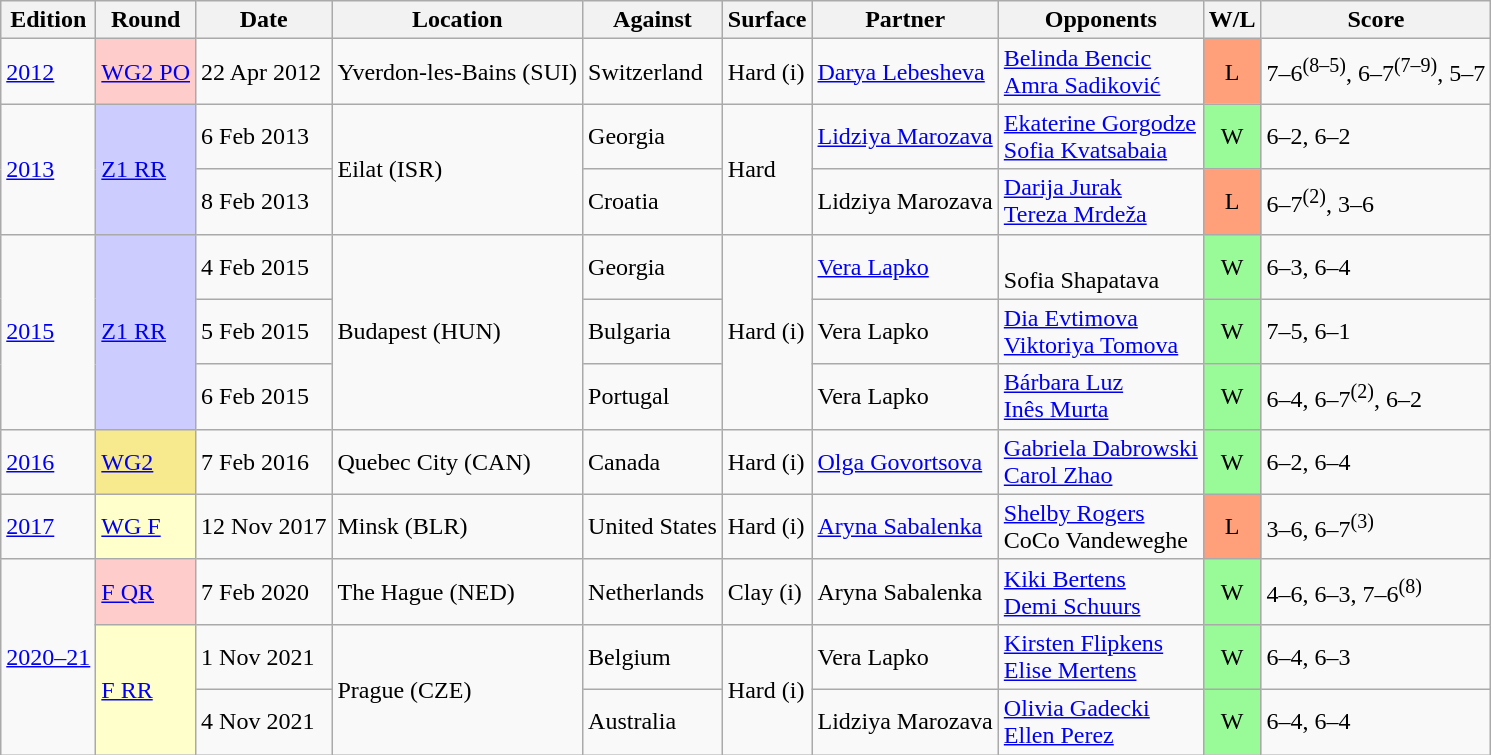<table class="wikitable">
<tr>
<th>Edition</th>
<th>Round</th>
<th>Date</th>
<th>Location</th>
<th>Against</th>
<th>Surface</th>
<th>Partner</th>
<th>Opponents</th>
<th>W/L</th>
<th>Score</th>
</tr>
<tr>
<td><a href='#'>2012</a></td>
<td bgcolor=ffcccc><a href='#'>WG2 PO</a></td>
<td>22 Apr 2012</td>
<td>Yverdon-les-Bains (SUI)</td>
<td> Switzerland</td>
<td>Hard (i)</td>
<td><a href='#'>Darya Lebesheva</a></td>
<td><a href='#'>Belinda Bencic</a> <br> <a href='#'>Amra Sadiković</a></td>
<td style="text-align:center; background:#ffa07a;">L</td>
<td>7–6<sup>(8–5)</sup>, 6–7<sup>(7–9)</sup>, 5–7</td>
</tr>
<tr>
<td rowspan="2"><a href='#'>2013</a></td>
<td bgcolor=ccccff rowspan="2"><a href='#'>Z1 RR</a></td>
<td>6 Feb 2013</td>
<td rowspan="2">Eilat (ISR)</td>
<td> Georgia</td>
<td rowspan="2">Hard</td>
<td><a href='#'>Lidziya Marozava</a></td>
<td><a href='#'>Ekaterine Gorgodze</a> <br> <a href='#'>Sofia Kvatsabaia</a></td>
<td style="text-align:center; background:#98fb98;">W</td>
<td>6–2, 6–2</td>
</tr>
<tr>
<td>8 Feb 2013</td>
<td> Croatia</td>
<td>Lidziya Marozava</td>
<td><a href='#'>Darija Jurak</a> <br> <a href='#'>Tereza Mrdeža</a></td>
<td style="text-align:center; background:#ffa07a;">L</td>
<td>6–7<sup>(2)</sup>, 3–6</td>
</tr>
<tr>
<td rowspan="3"><a href='#'>2015</a></td>
<td bgcolor=ccccff rowspan="3"><a href='#'>Z1 RR</a></td>
<td>4 Feb 2015</td>
<td rowspan="3">Budapest (HUN)</td>
<td> Georgia</td>
<td rowspan="3">Hard (i)</td>
<td><a href='#'>Vera Lapko</a></td>
<td> <br> Sofia Shapatava</td>
<td style="text-align:center; background:#98fb98;">W</td>
<td>6–3, 6–4</td>
</tr>
<tr>
<td>5 Feb 2015</td>
<td> Bulgaria</td>
<td>Vera Lapko</td>
<td><a href='#'>Dia Evtimova</a> <br> <a href='#'>Viktoriya Tomova</a></td>
<td style="text-align:center; background:#98fb98;">W</td>
<td>7–5, 6–1</td>
</tr>
<tr>
<td>6 Feb 2015</td>
<td> Portugal</td>
<td>Vera Lapko</td>
<td><a href='#'>Bárbara Luz</a> <br> <a href='#'>Inês Murta</a></td>
<td style="text-align:center; background:#98fb98;">W</td>
<td>6–4, 6–7<sup>(2)</sup>, 6–2</td>
</tr>
<tr>
<td><a href='#'>2016</a></td>
<td bgcolor=#F7E98E><a href='#'>WG2</a></td>
<td>7 Feb 2016</td>
<td>Quebec City (CAN)</td>
<td> Canada</td>
<td>Hard (i)</td>
<td><a href='#'>Olga Govortsova</a></td>
<td><a href='#'>Gabriela Dabrowski</a> <br> <a href='#'>Carol Zhao</a></td>
<td style="text-align:center; background:#98fb98;">W</td>
<td>6–2, 6–4</td>
</tr>
<tr>
<td><a href='#'>2017</a></td>
<td bgcolor=ffffcc><a href='#'>WG F</a></td>
<td>12 Nov 2017</td>
<td>Minsk (BLR)</td>
<td> United States</td>
<td>Hard (i)</td>
<td><a href='#'>Aryna Sabalenka</a></td>
<td><a href='#'>Shelby Rogers</a> <br> CoCo Vandeweghe</td>
<td style="text-align:center; background:#ffa07a;">L</td>
<td>3–6, 6–7<sup>(3)</sup></td>
</tr>
<tr>
<td rowspan="3"><a href='#'>2020–21</a></td>
<td bgcolor=ffcccc><a href='#'>F QR</a></td>
<td>7 Feb 2020</td>
<td>The Hague (NED)</td>
<td> Netherlands</td>
<td>Clay (i)</td>
<td>Aryna Sabalenka</td>
<td><a href='#'>Kiki Bertens</a> <br><a href='#'>Demi Schuurs</a></td>
<td style="text-align:center; background:#98FB98;">W</td>
<td>4–6, 6–3, 7–6<sup>(8)</sup></td>
</tr>
<tr>
<td bgcolor=ffffcc rowspan="2"><a href='#'>F RR</a></td>
<td>1 Nov 2021</td>
<td rowspan="2">Prague (CZE)</td>
<td> Belgium</td>
<td rowspan="2">Hard (i)</td>
<td>Vera Lapko</td>
<td><a href='#'>Kirsten Flipkens</a> <br> <a href='#'>Elise Mertens</a></td>
<td style="text-align:center; background:#98FB98;">W</td>
<td>6–4, 6–3</td>
</tr>
<tr>
<td>4 Nov 2021</td>
<td> Australia</td>
<td>Lidziya Marozava</td>
<td><a href='#'>Olivia Gadecki</a> <br> <a href='#'>Ellen Perez</a></td>
<td style="text-align:center; background:#98FB98;">W</td>
<td>6–4, 6–4</td>
</tr>
</table>
